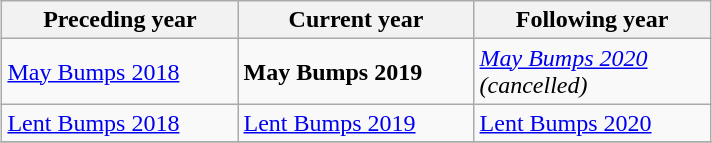<table class="wikitable" style="margin:1em auto;">
<tr>
<th width=150>Preceding year</th>
<th width=150>Current year</th>
<th width=150>Following year</th>
</tr>
<tr>
<td><a href='#'>May Bumps 2018</a></td>
<td><strong>May Bumps 2019</strong></td>
<td><em><a href='#'>May Bumps 2020</a> (cancelled)</em></td>
</tr>
<tr>
<td><a href='#'>Lent Bumps 2018</a></td>
<td><a href='#'>Lent Bumps 2019</a></td>
<td><a href='#'>Lent Bumps 2020</a></td>
</tr>
<tr>
</tr>
</table>
